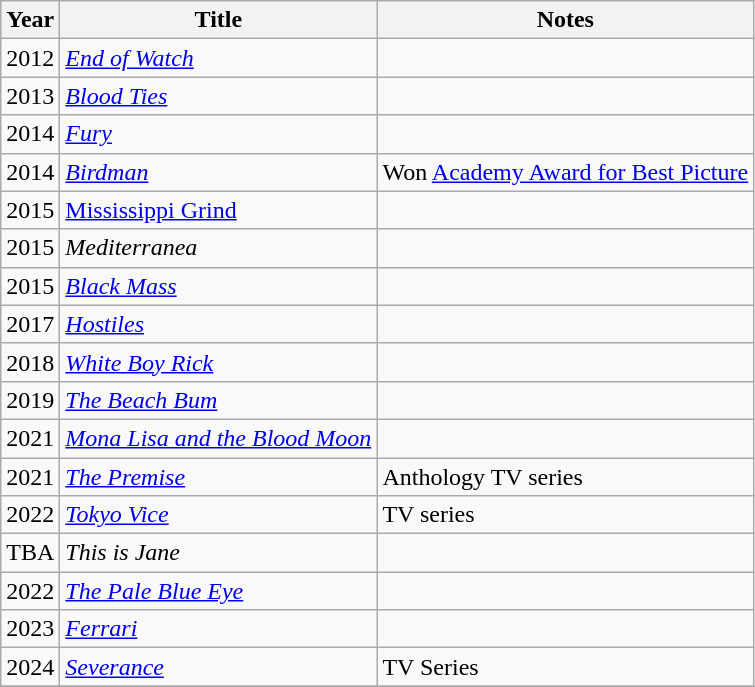<table class="wikitable sortable">
<tr>
<th>Year</th>
<th>Title</th>
<th class="unsortable">Notes</th>
</tr>
<tr>
<td>2012</td>
<td><em><a href='#'>End of Watch</a></em></td>
<td></td>
</tr>
<tr>
<td>2013</td>
<td><em><a href='#'>Blood Ties</a></em></td>
<td></td>
</tr>
<tr>
<td>2014</td>
<td><em><a href='#'>Fury</a></em></td>
<td></td>
</tr>
<tr>
<td>2014</td>
<td><em><a href='#'>Birdman</a></em></td>
<td>Won <a href='#'>Academy Award for Best Picture</a></td>
</tr>
<tr>
<td>2015</td>
<td><a href='#'>Mississippi Grind</a></td>
<td></td>
</tr>
<tr>
<td>2015</td>
<td><em>Mediterranea</em></td>
<td></td>
</tr>
<tr>
<td>2015</td>
<td><em><a href='#'>Black Mass</a></em></td>
<td></td>
</tr>
<tr>
<td>2017</td>
<td><em><a href='#'>Hostiles</a></em></td>
<td></td>
</tr>
<tr>
<td>2018</td>
<td><em><a href='#'>White Boy Rick</a></em></td>
<td></td>
</tr>
<tr>
<td>2019</td>
<td><em><a href='#'>The Beach Bum</a></em></td>
<td></td>
</tr>
<tr>
<td>2021</td>
<td><em><a href='#'>Mona Lisa and the Blood Moon</a></em></td>
<td></td>
</tr>
<tr>
<td>2021</td>
<td><em><a href='#'>The Premise</a></em></td>
<td>Anthology TV series</td>
</tr>
<tr>
<td>2022</td>
<td><em><a href='#'>Tokyo Vice</a></em></td>
<td>TV series</td>
</tr>
<tr>
<td>TBA</td>
<td><em>This is Jane</em></td>
<td></td>
</tr>
<tr>
<td>2022</td>
<td><em><a href='#'>The Pale Blue Eye</a></em></td>
<td></td>
</tr>
<tr>
<td>2023</td>
<td><em> <a href='#'>Ferrari</a></em></td>
<td></td>
</tr>
<tr>
<td>2024</td>
<td><em> <a href='#'>Severance</a></em></td>
<td>TV Series</td>
</tr>
<tr>
</tr>
</table>
